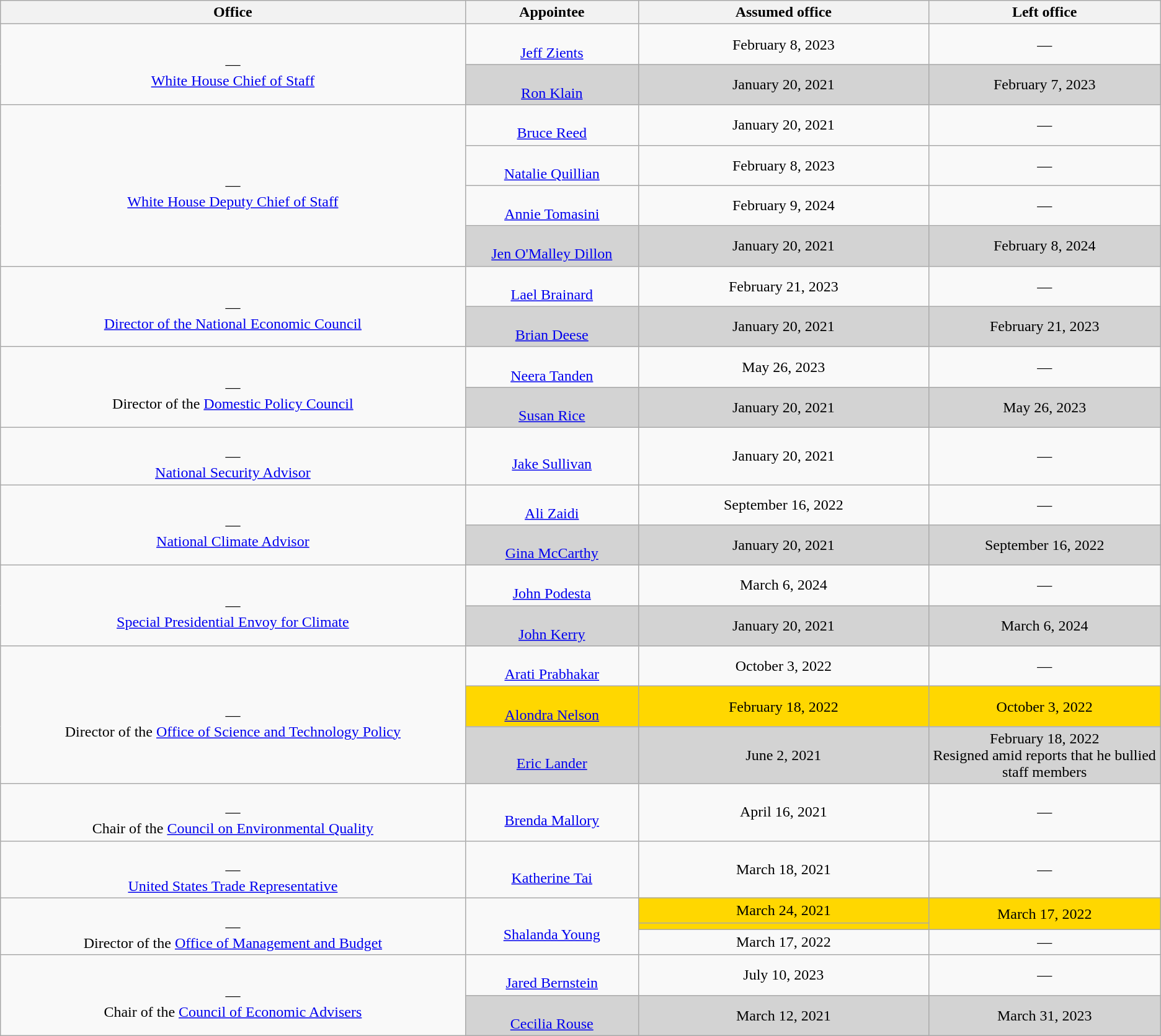<table class="wikitable sortable" style="text-align:center">
<tr>
<th>Office</th>
<th>Appointee</th>
<th style="width:25%;" data-sort-type="date">Assumed office</th>
<th style="width:20%;" data-sort-type="date">Left office</th>
</tr>
<tr>
<td rowspan=2><br>—<br><a href='#'>White House Chief of Staff</a></td>
<td><br><a href='#'>Jeff Zients</a></td>
<td>February 8, 2023</td>
<td>—</td>
</tr>
<tr style="background:lightgray;">
<td><br><a href='#'>Ron Klain</a></td>
<td>January 20, 2021</td>
<td>February 7, 2023</td>
</tr>
<tr>
<td rowspan=4><br>—<br><a href='#'>White House Deputy Chief of Staff</a></td>
<td><br><a href='#'>Bruce Reed</a></td>
<td>January 20, 2021</td>
<td>—</td>
</tr>
<tr>
<td><br><a href='#'>Natalie Quillian</a></td>
<td>February 8, 2023</td>
<td>—</td>
</tr>
<tr>
<td><br><a href='#'>Annie Tomasini</a></td>
<td>February 9, 2024</td>
<td>—</td>
</tr>
<tr style="background:lightgray;">
<td><br><a href='#'>Jen O'Malley Dillon</a></td>
<td>January 20, 2021</td>
<td>February 8, 2024</td>
</tr>
<tr>
<td rowspan=2><br>—<br><a href='#'>Director of the National Economic Council</a></td>
<td><br><a href='#'>Lael Brainard</a></td>
<td>February 21, 2023</td>
<td>—</td>
</tr>
<tr style="background:lightgray;">
<td><br><a href='#'>Brian Deese</a></td>
<td>January 20, 2021</td>
<td>February 21, 2023</td>
</tr>
<tr>
<td rowspan=2><br>—<br>Director of the <a href='#'>Domestic Policy Council</a></td>
<td><br><a href='#'>Neera Tanden</a></td>
<td>May 26, 2023</td>
<td>—</td>
</tr>
<tr style="background:lightgray;">
<td><br><a href='#'>Susan Rice</a></td>
<td>January 20, 2021</td>
<td>May 26, 2023</td>
</tr>
<tr>
<td><br>—<br><a href='#'>National Security Advisor</a></td>
<td><br><a href='#'>Jake Sullivan</a></td>
<td>January 20, 2021</td>
<td>—</td>
</tr>
<tr>
<td rowspan=2><br>—<br><a href='#'>National Climate Advisor</a></td>
<td><br><a href='#'>Ali Zaidi</a></td>
<td>September 16, 2022</td>
<td>—</td>
</tr>
<tr style="background:lightgray;">
<td><br><a href='#'>Gina McCarthy</a></td>
<td>January 20, 2021</td>
<td>September 16, 2022</td>
</tr>
<tr>
<td rowspan=2><br>—<br><a href='#'>Special Presidential Envoy for Climate</a></td>
<td><br><a href='#'>John Podesta</a></td>
<td>March 6, 2024</td>
<td>—</td>
</tr>
<tr style="background:lightgray;">
<td><br><a href='#'>John Kerry</a></td>
<td>January 20, 2021</td>
<td>March 6, 2024</td>
</tr>
<tr>
<td rowspan=3><br>—<br>Director of the <a href='#'>Office of Science and Technology Policy</a></td>
<td><br><a href='#'>Arati Prabhakar</a></td>
<td>October 3, 2022<br></td>
<td>—</td>
</tr>
<tr style="background:gold;">
<td><br><a href='#'>Alondra Nelson</a></td>
<td>February 18, 2022</td>
<td>October 3, 2022</td>
</tr>
<tr style="background:lightgray;">
<td><br><a href='#'>Eric Lander</a></td>
<td>June 2, 2021<br></td>
<td>February 18, 2022<br>Resigned amid reports that he bullied staff members</td>
</tr>
<tr>
<td><br>—<br>Chair of the <a href='#'>Council on Environmental Quality</a></td>
<td><br><a href='#'>Brenda Mallory</a></td>
<td>April 16, 2021<br></td>
<td>—</td>
</tr>
<tr>
<td><br>—<br><a href='#'>United States Trade Representative</a></td>
<td><br><a href='#'>Katherine Tai</a></td>
<td>March 18, 2021<br></td>
<td>—</td>
</tr>
<tr>
<td rowspan=3><br>—<br>Director of the <a href='#'>Office of Management and Budget</a></td>
<td rowspan=3><br><a href='#'>Shalanda Young</a></td>
<td style="background:gold;">March 24, 2021<br></td>
<td rowspan=2 style="background:gold;">March 17, 2022</td>
</tr>
<tr style="background:gold;">
<td></td>
</tr>
<tr>
<td>March 17, 2022<br></td>
<td>—</td>
</tr>
<tr>
<td rowspan=2><br>—<br>Chair of the <a href='#'>Council of Economic Advisers</a></td>
<td><br><a href='#'>Jared Bernstein</a></td>
<td>July 10, 2023<br></td>
<td>—</td>
</tr>
<tr style="background:lightgray;">
<td><br><a href='#'>Cecilia Rouse</a></td>
<td>March 12, 2021<br></td>
<td>March 31, 2023</td>
</tr>
</table>
